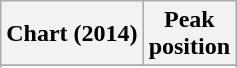<table class="wikitable sortable">
<tr>
<th>Chart (2014)</th>
<th>Peak<br>position</th>
</tr>
<tr>
</tr>
<tr>
</tr>
<tr>
</tr>
<tr>
</tr>
<tr>
</tr>
</table>
